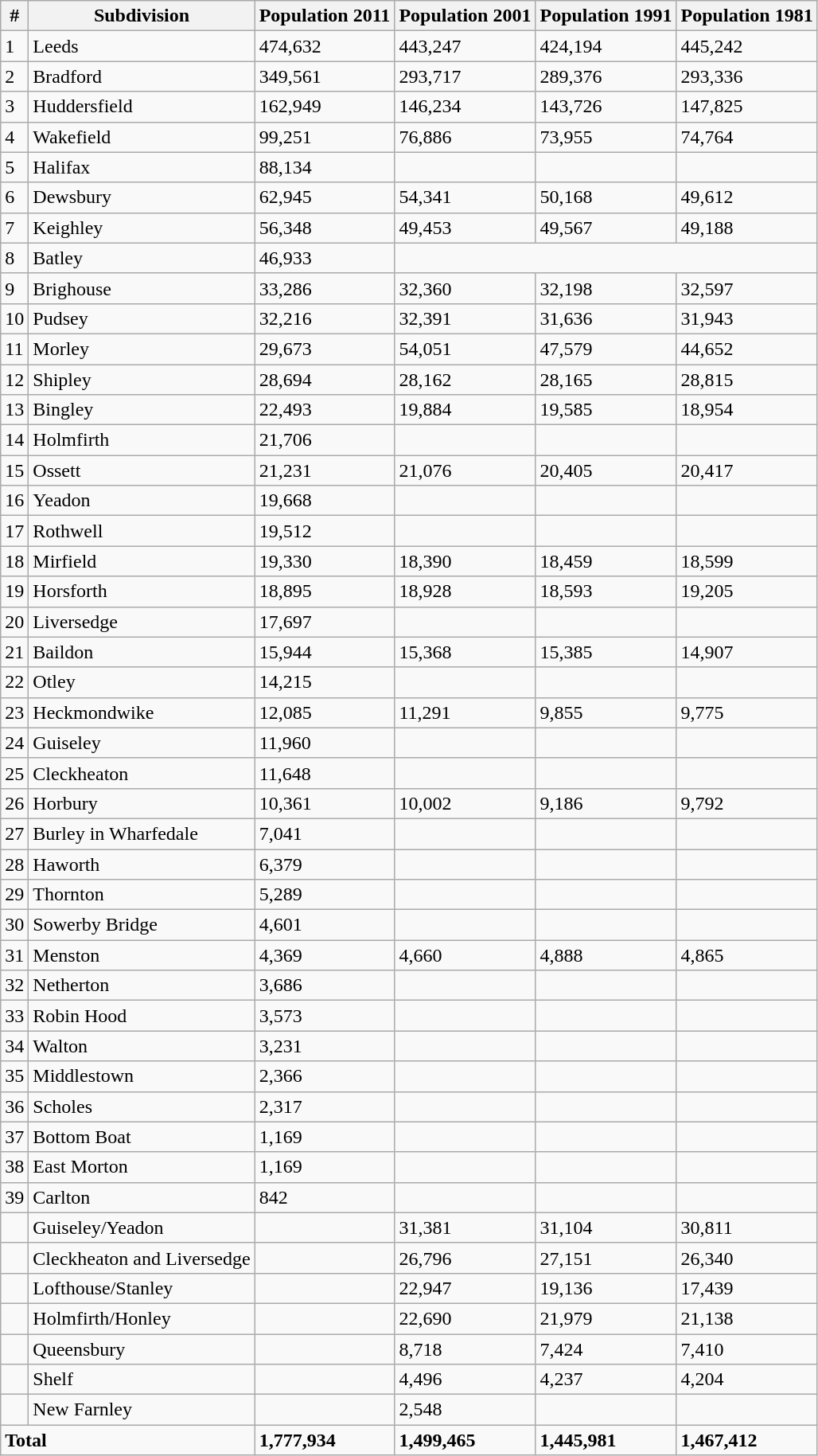<table class="wikitable">
<tr>
<th>#</th>
<th>Subdivision</th>
<th>Population 2011</th>
<th>Population 2001</th>
<th>Population 1991</th>
<th>Population 1981</th>
</tr>
<tr>
<td>1</td>
<td>Leeds</td>
<td>474,632</td>
<td>443,247</td>
<td>424,194</td>
<td>445,242</td>
</tr>
<tr>
<td>2</td>
<td>Bradford</td>
<td>349,561</td>
<td>293,717</td>
<td>289,376</td>
<td>293,336</td>
</tr>
<tr>
<td>3</td>
<td>Huddersfield</td>
<td>162,949</td>
<td>146,234</td>
<td>143,726</td>
<td>147,825</td>
</tr>
<tr>
<td>4</td>
<td>Wakefield</td>
<td>99,251</td>
<td>76,886</td>
<td>73,955</td>
<td>74,764</td>
</tr>
<tr>
<td>5</td>
<td>Halifax</td>
<td>88,134</td>
<td></td>
<td></td>
<td></td>
</tr>
<tr>
<td>6</td>
<td>Dewsbury</td>
<td>62,945</td>
<td>54,341</td>
<td>50,168</td>
<td>49,612</td>
</tr>
<tr>
<td>7</td>
<td>Keighley</td>
<td>56,348</td>
<td>49,453</td>
<td>49,567</td>
<td>49,188</td>
</tr>
<tr>
<td>8</td>
<td>Batley</td>
<td>46,933</td>
</tr>
<tr>
<td>9</td>
<td>Brighouse</td>
<td>33,286</td>
<td>32,360</td>
<td>32,198</td>
<td>32,597</td>
</tr>
<tr>
<td>10</td>
<td>Pudsey</td>
<td>32,216</td>
<td>32,391</td>
<td>31,636</td>
<td>31,943</td>
</tr>
<tr>
<td>11</td>
<td>Morley</td>
<td>29,673</td>
<td>54,051</td>
<td>47,579</td>
<td>44,652</td>
</tr>
<tr>
<td>12</td>
<td>Shipley</td>
<td>28,694</td>
<td>28,162</td>
<td>28,165</td>
<td>28,815</td>
</tr>
<tr>
<td>13</td>
<td>Bingley</td>
<td>22,493</td>
<td>19,884</td>
<td>19,585</td>
<td>18,954</td>
</tr>
<tr>
<td>14</td>
<td>Holmfirth</td>
<td>21,706</td>
<td></td>
<td></td>
<td></td>
</tr>
<tr>
<td>15</td>
<td>Ossett</td>
<td>21,231</td>
<td>21,076</td>
<td>20,405</td>
<td>20,417</td>
</tr>
<tr>
<td>16</td>
<td>Yeadon</td>
<td>19,668</td>
<td></td>
<td></td>
<td></td>
</tr>
<tr>
<td>17</td>
<td>Rothwell</td>
<td>19,512</td>
<td></td>
<td></td>
<td></td>
</tr>
<tr>
<td>18</td>
<td>Mirfield</td>
<td>19,330</td>
<td>18,390</td>
<td>18,459</td>
<td>18,599</td>
</tr>
<tr>
<td>19</td>
<td>Horsforth</td>
<td>18,895</td>
<td>18,928</td>
<td>18,593</td>
<td>19,205</td>
</tr>
<tr>
<td>20</td>
<td>Liversedge</td>
<td>17,697</td>
<td></td>
<td></td>
<td></td>
</tr>
<tr>
<td>21</td>
<td>Baildon</td>
<td>15,944</td>
<td>15,368</td>
<td>15,385</td>
<td>14,907</td>
</tr>
<tr>
<td>22</td>
<td>Otley</td>
<td>14,215</td>
<td></td>
<td></td>
<td></td>
</tr>
<tr>
<td>23</td>
<td>Heckmondwike</td>
<td>12,085</td>
<td>11,291</td>
<td>9,855</td>
<td>9,775</td>
</tr>
<tr>
<td>24</td>
<td>Guiseley</td>
<td>11,960</td>
<td></td>
<td></td>
<td></td>
</tr>
<tr>
<td>25</td>
<td>Cleckheaton</td>
<td>11,648</td>
<td></td>
<td></td>
<td></td>
</tr>
<tr>
<td>26</td>
<td>Horbury</td>
<td>10,361</td>
<td>10,002</td>
<td>9,186</td>
<td>9,792</td>
</tr>
<tr>
<td>27</td>
<td>Burley in Wharfedale</td>
<td>7,041</td>
<td></td>
<td></td>
<td></td>
</tr>
<tr>
<td>28</td>
<td>Haworth</td>
<td>6,379</td>
<td></td>
<td></td>
<td></td>
</tr>
<tr>
<td>29</td>
<td>Thornton</td>
<td>5,289</td>
<td></td>
<td></td>
<td></td>
</tr>
<tr>
<td>30</td>
<td>Sowerby Bridge</td>
<td>4,601</td>
<td></td>
<td></td>
<td></td>
</tr>
<tr>
<td>31</td>
<td>Menston</td>
<td>4,369</td>
<td>4,660</td>
<td>4,888</td>
<td>4,865</td>
</tr>
<tr>
<td>32</td>
<td>Netherton</td>
<td>3,686</td>
<td></td>
<td></td>
<td></td>
</tr>
<tr>
<td>33</td>
<td>Robin Hood</td>
<td>3,573</td>
<td></td>
<td></td>
<td></td>
</tr>
<tr>
<td>34</td>
<td>Walton</td>
<td>3,231</td>
<td></td>
<td></td>
<td></td>
</tr>
<tr>
<td>35</td>
<td>Middlestown</td>
<td>2,366</td>
<td></td>
<td></td>
<td></td>
</tr>
<tr>
<td>36</td>
<td>Scholes</td>
<td>2,317</td>
<td></td>
<td></td>
<td></td>
</tr>
<tr>
<td>37</td>
<td>Bottom Boat</td>
<td>1,169</td>
<td></td>
<td></td>
<td></td>
</tr>
<tr>
<td>38</td>
<td>East Morton</td>
<td>1,169</td>
<td></td>
<td></td>
<td></td>
</tr>
<tr>
<td>39</td>
<td>Carlton</td>
<td>842</td>
<td></td>
<td></td>
<td></td>
</tr>
<tr>
<td></td>
<td>Guiseley/Yeadon</td>
<td></td>
<td>31,381</td>
<td>31,104</td>
<td>30,811</td>
</tr>
<tr>
<td></td>
<td>Cleckheaton and Liversedge</td>
<td></td>
<td>26,796</td>
<td>27,151</td>
<td>26,340</td>
</tr>
<tr>
<td></td>
<td>Lofthouse/Stanley</td>
<td></td>
<td>22,947</td>
<td>19,136</td>
<td>17,439</td>
</tr>
<tr>
<td></td>
<td>Holmfirth/Honley</td>
<td></td>
<td>22,690</td>
<td>21,979</td>
<td>21,138</td>
</tr>
<tr>
<td></td>
<td>Queensbury</td>
<td></td>
<td>8,718</td>
<td>7,424</td>
<td>7,410</td>
</tr>
<tr>
<td></td>
<td>Shelf</td>
<td></td>
<td>4,496</td>
<td>4,237</td>
<td>4,204</td>
</tr>
<tr>
<td></td>
<td>New Farnley</td>
<td></td>
<td>2,548</td>
<td></td>
<td></td>
</tr>
<tr>
<td colspan="2"><strong>Total</strong></td>
<td><strong>1,777,934</strong></td>
<td><strong>1,499,465</strong></td>
<td><strong>1,445,981</strong></td>
<td><strong>1,467,412</strong></td>
</tr>
</table>
